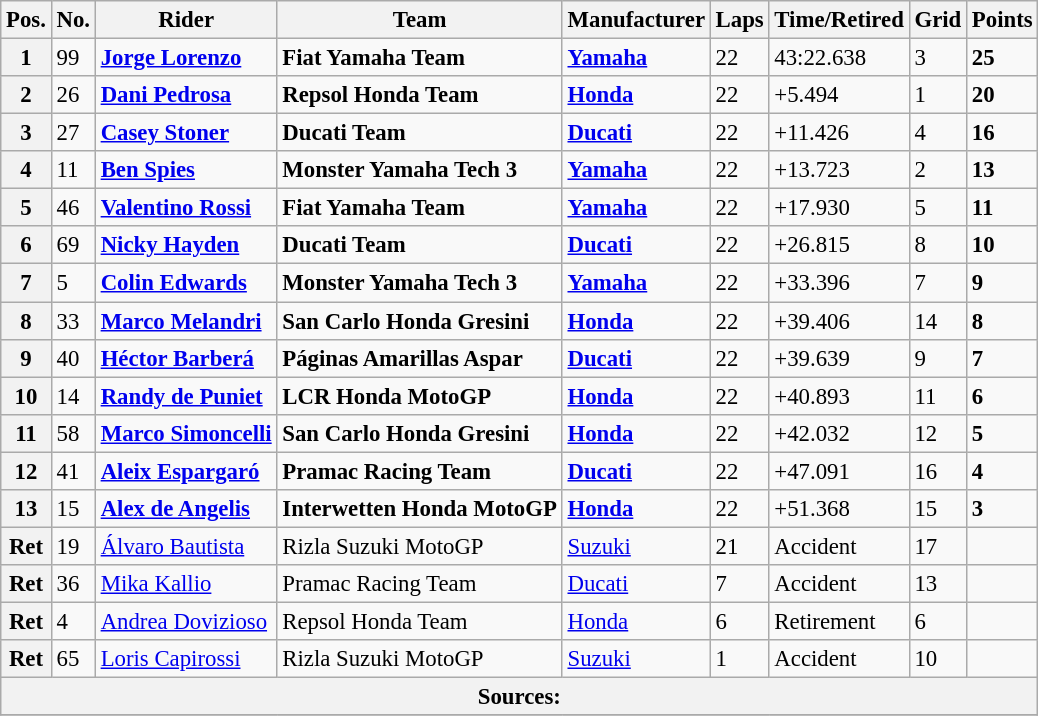<table class="wikitable" style="font-size: 95%;">
<tr>
<th>Pos.</th>
<th>No.</th>
<th>Rider</th>
<th>Team</th>
<th>Manufacturer</th>
<th>Laps</th>
<th>Time/Retired</th>
<th>Grid</th>
<th>Points</th>
</tr>
<tr>
<th>1</th>
<td>99</td>
<td> <strong><a href='#'>Jorge Lorenzo</a></strong></td>
<td><strong>Fiat Yamaha Team</strong></td>
<td><strong><a href='#'>Yamaha</a></strong></td>
<td>22</td>
<td>43:22.638</td>
<td>3</td>
<td><strong>25</strong></td>
</tr>
<tr>
<th>2</th>
<td>26</td>
<td> <strong><a href='#'>Dani Pedrosa</a></strong></td>
<td><strong>Repsol Honda Team</strong></td>
<td><strong><a href='#'>Honda</a></strong></td>
<td>22</td>
<td>+5.494</td>
<td>1</td>
<td><strong>20</strong></td>
</tr>
<tr>
<th>3</th>
<td>27</td>
<td> <strong><a href='#'>Casey Stoner</a></strong></td>
<td><strong>Ducati Team</strong></td>
<td><strong><a href='#'>Ducati</a></strong></td>
<td>22</td>
<td>+11.426</td>
<td>4</td>
<td><strong>16</strong></td>
</tr>
<tr>
<th>4</th>
<td>11</td>
<td> <strong><a href='#'>Ben Spies</a></strong></td>
<td><strong>Monster Yamaha Tech 3</strong></td>
<td><strong><a href='#'>Yamaha</a></strong></td>
<td>22</td>
<td>+13.723</td>
<td>2</td>
<td><strong>13</strong></td>
</tr>
<tr>
<th>5</th>
<td>46</td>
<td> <strong><a href='#'>Valentino Rossi</a></strong></td>
<td><strong>Fiat Yamaha Team</strong></td>
<td><strong><a href='#'>Yamaha</a></strong></td>
<td>22</td>
<td>+17.930</td>
<td>5</td>
<td><strong>11</strong></td>
</tr>
<tr>
<th>6</th>
<td>69</td>
<td> <strong><a href='#'>Nicky Hayden</a></strong></td>
<td><strong>Ducati Team</strong></td>
<td><strong><a href='#'>Ducati</a></strong></td>
<td>22</td>
<td>+26.815</td>
<td>8</td>
<td><strong>10</strong></td>
</tr>
<tr>
<th>7</th>
<td>5</td>
<td> <strong><a href='#'>Colin Edwards</a></strong></td>
<td><strong>Monster Yamaha Tech 3</strong></td>
<td><strong><a href='#'>Yamaha</a></strong></td>
<td>22</td>
<td>+33.396</td>
<td>7</td>
<td><strong>9</strong></td>
</tr>
<tr>
<th>8</th>
<td>33</td>
<td> <strong><a href='#'>Marco Melandri</a></strong></td>
<td><strong>San Carlo Honda Gresini</strong></td>
<td><strong><a href='#'>Honda</a></strong></td>
<td>22</td>
<td>+39.406</td>
<td>14</td>
<td><strong>8</strong></td>
</tr>
<tr>
<th>9</th>
<td>40</td>
<td> <strong><a href='#'>Héctor Barberá</a></strong></td>
<td><strong>Páginas Amarillas Aspar</strong></td>
<td><strong><a href='#'>Ducati</a></strong></td>
<td>22</td>
<td>+39.639</td>
<td>9</td>
<td><strong>7</strong></td>
</tr>
<tr>
<th>10</th>
<td>14</td>
<td> <strong><a href='#'>Randy de Puniet</a></strong></td>
<td><strong>LCR Honda MotoGP</strong></td>
<td><strong><a href='#'>Honda</a></strong></td>
<td>22</td>
<td>+40.893</td>
<td>11</td>
<td><strong>6</strong></td>
</tr>
<tr>
<th>11</th>
<td>58</td>
<td> <strong><a href='#'>Marco Simoncelli</a></strong></td>
<td><strong>San Carlo Honda Gresini</strong></td>
<td><strong><a href='#'>Honda</a></strong></td>
<td>22</td>
<td>+42.032</td>
<td>12</td>
<td><strong>5</strong></td>
</tr>
<tr>
<th>12</th>
<td>41</td>
<td> <strong><a href='#'>Aleix Espargaró</a></strong></td>
<td><strong>Pramac Racing Team</strong></td>
<td><strong><a href='#'>Ducati</a></strong></td>
<td>22</td>
<td>+47.091</td>
<td>16</td>
<td><strong>4</strong></td>
</tr>
<tr>
<th>13</th>
<td>15</td>
<td> <strong><a href='#'>Alex de Angelis</a></strong></td>
<td><strong>Interwetten Honda MotoGP</strong></td>
<td><strong><a href='#'>Honda</a></strong></td>
<td>22</td>
<td>+51.368</td>
<td>15</td>
<td><strong>3</strong></td>
</tr>
<tr>
<th>Ret</th>
<td>19</td>
<td> <a href='#'>Álvaro Bautista</a></td>
<td>Rizla Suzuki MotoGP</td>
<td><a href='#'>Suzuki</a></td>
<td>21</td>
<td>Accident</td>
<td>17</td>
<td></td>
</tr>
<tr>
<th>Ret</th>
<td>36</td>
<td> <a href='#'>Mika Kallio</a></td>
<td>Pramac Racing Team</td>
<td><a href='#'>Ducati</a></td>
<td>7</td>
<td>Accident</td>
<td>13</td>
<td></td>
</tr>
<tr>
<th>Ret</th>
<td>4</td>
<td> <a href='#'>Andrea Dovizioso</a></td>
<td>Repsol Honda Team</td>
<td><a href='#'>Honda</a></td>
<td>6</td>
<td>Retirement</td>
<td>6</td>
<td></td>
</tr>
<tr>
<th>Ret</th>
<td>65</td>
<td> <a href='#'>Loris Capirossi</a></td>
<td>Rizla Suzuki MotoGP</td>
<td><a href='#'>Suzuki</a></td>
<td>1</td>
<td>Accident</td>
<td>10</td>
<td></td>
</tr>
<tr>
<th colspan=9>Sources: </th>
</tr>
<tr>
</tr>
</table>
